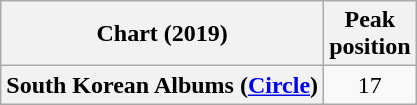<table class="wikitable plainrowheaders" style="text-align:center">
<tr>
<th scope="col">Chart (2019)</th>
<th scope="col">Peak<br>position</th>
</tr>
<tr>
<th scope="row">South Korean Albums (<a href='#'>Circle</a>)</th>
<td>17</td>
</tr>
</table>
